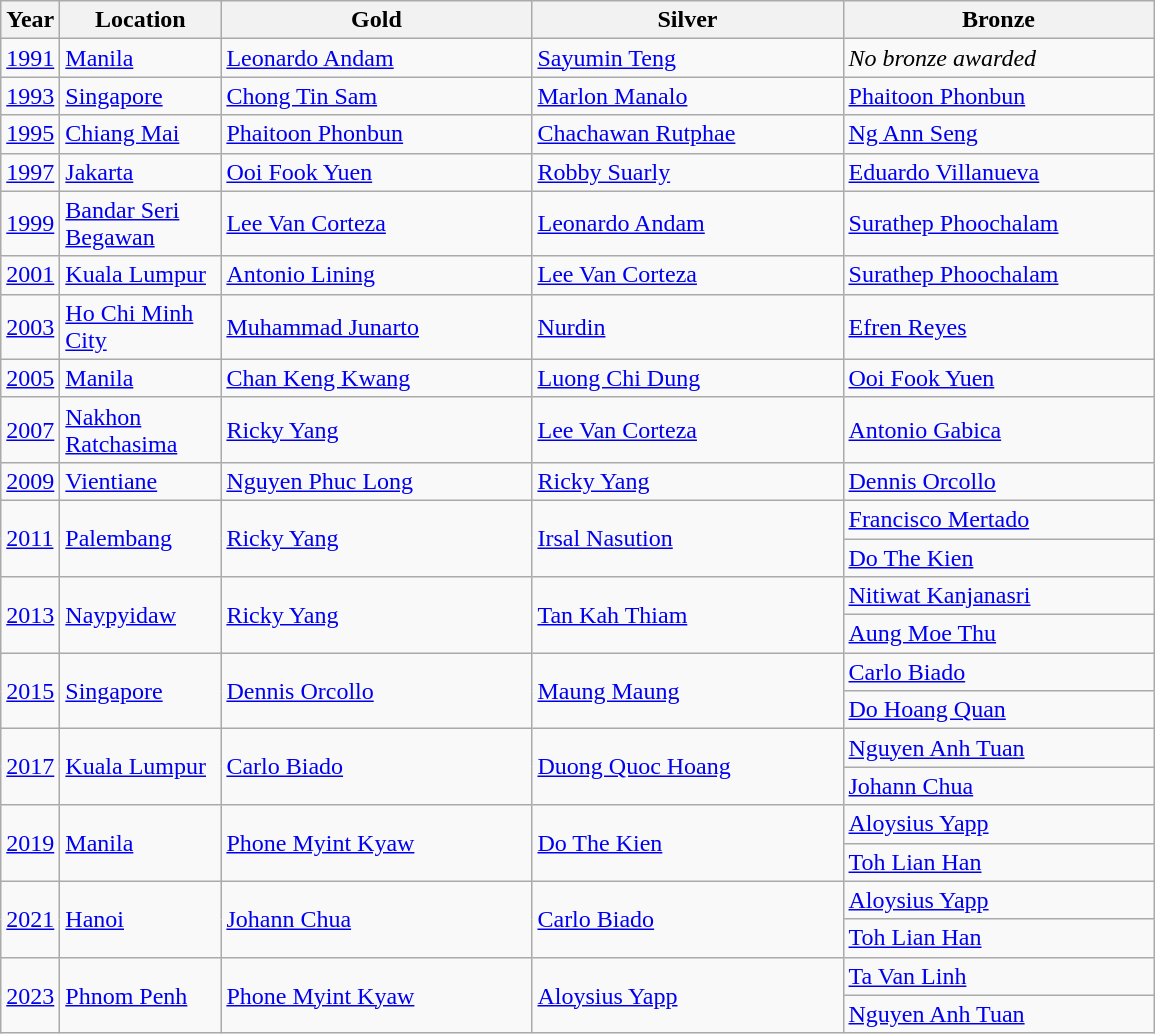<table class="wikitable">
<tr>
<th>Year</th>
<th width="100">Location</th>
<th width="200">Gold</th>
<th width="200">Silver</th>
<th width="200">Bronze</th>
</tr>
<tr>
<td><a href='#'>1991</a></td>
<td> <a href='#'>Manila</a></td>
<td> <a href='#'>Leonardo Andam</a></td>
<td> <a href='#'>Sayumin Teng</a></td>
<td><em>No bronze awarded</em></td>
</tr>
<tr>
<td><a href='#'>1993</a></td>
<td> <a href='#'>Singapore</a></td>
<td> <a href='#'>Chong Tin Sam</a></td>
<td> <a href='#'>Marlon Manalo</a></td>
<td> <a href='#'>Phaitoon Phonbun</a></td>
</tr>
<tr>
<td><a href='#'>1995</a></td>
<td> <a href='#'>Chiang Mai</a></td>
<td> <a href='#'>Phaitoon Phonbun</a></td>
<td> <a href='#'>Chachawan Rutphae</a></td>
<td> <a href='#'>Ng Ann Seng</a></td>
</tr>
<tr>
<td><a href='#'>1997</a></td>
<td> <a href='#'>Jakarta</a></td>
<td> <a href='#'>Ooi Fook Yuen</a></td>
<td> <a href='#'>Robby Suarly</a></td>
<td> <a href='#'>Eduardo Villanueva</a></td>
</tr>
<tr>
<td><a href='#'>1999</a></td>
<td> <a href='#'>Bandar Seri Begawan</a></td>
<td> <a href='#'>Lee Van Corteza</a></td>
<td> <a href='#'>Leonardo Andam</a></td>
<td> <a href='#'>Surathep Phoochalam</a></td>
</tr>
<tr>
<td><a href='#'>2001</a></td>
<td> <a href='#'>Kuala Lumpur</a></td>
<td> <a href='#'>Antonio Lining</a></td>
<td> <a href='#'>Lee Van Corteza</a></td>
<td> <a href='#'>Surathep Phoochalam</a></td>
</tr>
<tr>
<td><a href='#'>2003</a></td>
<td> <a href='#'>Ho Chi Minh City</a></td>
<td> <a href='#'>Muhammad Junarto</a></td>
<td> <a href='#'>Nurdin</a></td>
<td> <a href='#'>Efren Reyes</a></td>
</tr>
<tr>
<td><a href='#'>2005</a></td>
<td> <a href='#'>Manila</a></td>
<td> <a href='#'>Chan Keng Kwang</a></td>
<td> <a href='#'>Luong Chi Dung</a></td>
<td> <a href='#'>Ooi Fook Yuen</a></td>
</tr>
<tr>
<td><a href='#'>2007</a></td>
<td> <a href='#'>Nakhon Ratchasima</a></td>
<td> <a href='#'>Ricky Yang</a></td>
<td> <a href='#'>Lee Van Corteza</a></td>
<td> <a href='#'>Antonio Gabica</a></td>
</tr>
<tr>
<td><a href='#'>2009</a></td>
<td> <a href='#'>Vientiane</a></td>
<td> <a href='#'>Nguyen Phuc Long</a></td>
<td> <a href='#'>Ricky Yang</a></td>
<td> <a href='#'>Dennis Orcollo</a></td>
</tr>
<tr>
<td rowspan=2><a href='#'>2011</a></td>
<td rowspan=2> <a href='#'>Palembang</a></td>
<td rowspan=2> <a href='#'>Ricky Yang</a></td>
<td rowspan=2> <a href='#'>Irsal Nasution</a></td>
<td> <a href='#'>Francisco Mertado</a></td>
</tr>
<tr>
<td> <a href='#'>Do The Kien</a></td>
</tr>
<tr>
<td rowspan=2><a href='#'>2013</a></td>
<td rowspan=2> <a href='#'>Naypyidaw</a></td>
<td rowspan=2> <a href='#'>Ricky Yang</a></td>
<td rowspan=2> <a href='#'>Tan Kah Thiam</a></td>
<td> <a href='#'>Nitiwat Kanjanasri</a></td>
</tr>
<tr>
<td> <a href='#'>Aung Moe Thu</a></td>
</tr>
<tr>
<td rowspan=2><a href='#'>2015</a></td>
<td rowspan=2> <a href='#'>Singapore</a></td>
<td rowspan=2> <a href='#'>Dennis Orcollo</a></td>
<td rowspan=2> <a href='#'>Maung Maung</a></td>
<td> <a href='#'>Carlo Biado</a></td>
</tr>
<tr>
<td> <a href='#'>Do Hoang Quan</a></td>
</tr>
<tr>
<td rowspan=2><a href='#'>2017</a></td>
<td rowspan=2> <a href='#'>Kuala Lumpur</a></td>
<td rowspan=2> <a href='#'>Carlo Biado</a></td>
<td rowspan=2> <a href='#'>Duong Quoc Hoang</a></td>
<td> <a href='#'>Nguyen Anh Tuan</a></td>
</tr>
<tr>
<td> <a href='#'>Johann Chua</a></td>
</tr>
<tr>
<td rowspan=2><a href='#'>2019</a></td>
<td rowspan=2> <a href='#'>Manila</a></td>
<td rowspan=2> <a href='#'>Phone Myint Kyaw</a></td>
<td rowspan=2> <a href='#'>Do The Kien</a></td>
<td> <a href='#'>Aloysius Yapp</a></td>
</tr>
<tr>
<td> <a href='#'>Toh Lian Han</a></td>
</tr>
<tr>
<td rowspan=2><a href='#'>2021</a></td>
<td rowspan=2> <a href='#'>Hanoi</a></td>
<td rowspan=2> <a href='#'>Johann Chua</a></td>
<td rowspan=2> <a href='#'>Carlo Biado</a></td>
<td> <a href='#'>Aloysius Yapp</a></td>
</tr>
<tr>
<td> <a href='#'>Toh Lian Han</a></td>
</tr>
<tr>
<td rowspan=2><a href='#'>2023</a></td>
<td rowspan=2> <a href='#'>Phnom Penh</a></td>
<td rowspan=2> <a href='#'>Phone Myint Kyaw</a></td>
<td rowspan=2> <a href='#'>Aloysius Yapp</a></td>
<td> <a href='#'>Ta Van Linh</a></td>
</tr>
<tr>
<td> <a href='#'>Nguyen Anh Tuan</a></td>
</tr>
</table>
